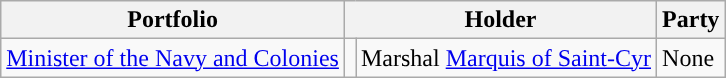<table class="wikitable">
<tr>
<th>Portfolio</th>
<th colspan=2>Holder</th>
<th>Party</th>
</tr>
<tr>
<td><a href='#'>Minister of the Navy and Colonies</a></td>
<td style="background:"></td>
<td>Marshal <a href='#'>Marquis of Saint-Cyr</a></td>
<td>None</td>
</tr>
</table>
